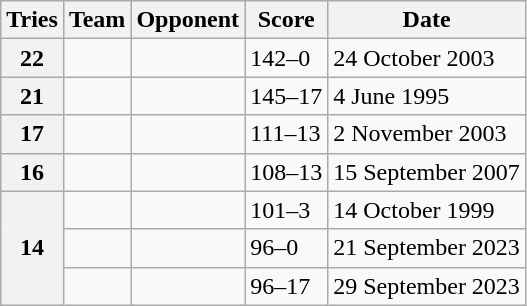<table class="wikitable">
<tr>
<th>Tries</th>
<th>Team</th>
<th>Opponent</th>
<th>Score</th>
<th>Date</th>
</tr>
<tr>
<th>22</th>
<td></td>
<td></td>
<td>142–0</td>
<td>24 October 2003</td>
</tr>
<tr>
<th>21</th>
<td></td>
<td></td>
<td>145–17</td>
<td>4 June 1995</td>
</tr>
<tr>
<th>17</th>
<td></td>
<td></td>
<td>111–13</td>
<td>2 November 2003</td>
</tr>
<tr>
<th>16</th>
<td></td>
<td></td>
<td>108–13</td>
<td>15 September 2007</td>
</tr>
<tr>
<th rowspan="3">14</th>
<td></td>
<td></td>
<td>101–3</td>
<td>14 October 1999</td>
</tr>
<tr>
<td></td>
<td></td>
<td>96–0</td>
<td>21 September 2023</td>
</tr>
<tr>
<td></td>
<td></td>
<td>96–17</td>
<td>29 September 2023</td>
</tr>
</table>
